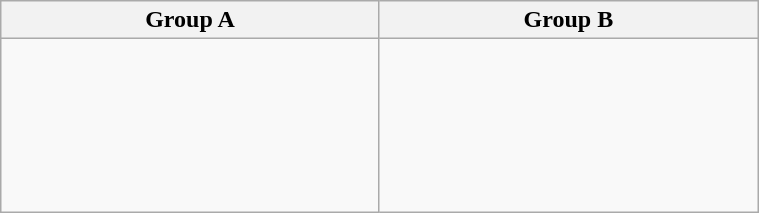<table class="wikitable" width=40%>
<tr>
<th width=25%>Group A</th>
<th width=25%>Group B</th>
</tr>
<tr>
<td><br><br>
<br>
<br>
<br>
</td>
<td><br><br>
<br>
<br>
<br>
<br>
</td>
</tr>
</table>
